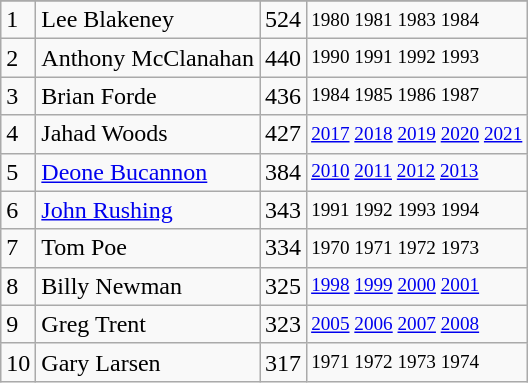<table class="wikitable">
<tr>
</tr>
<tr>
<td>1</td>
<td>Lee Blakeney</td>
<td>524</td>
<td style="font-size:80%;">1980 1981 1983 1984</td>
</tr>
<tr>
<td>2</td>
<td>Anthony McClanahan</td>
<td>440</td>
<td style="font-size:80%;">1990 1991 1992 1993</td>
</tr>
<tr>
<td>3</td>
<td>Brian Forde</td>
<td>436</td>
<td style="font-size:80%;">1984 1985 1986 1987</td>
</tr>
<tr>
<td>4</td>
<td>Jahad Woods</td>
<td>427</td>
<td style="font-size:80%;"><a href='#'>2017</a> <a href='#'>2018</a> <a href='#'>2019</a> <a href='#'>2020</a> <a href='#'>2021</a></td>
</tr>
<tr>
<td>5</td>
<td><a href='#'>Deone Bucannon</a></td>
<td>384</td>
<td style="font-size:80%;"><a href='#'>2010</a> <a href='#'>2011</a> <a href='#'>2012</a> <a href='#'>2013</a></td>
</tr>
<tr>
<td>6</td>
<td><a href='#'>John Rushing</a></td>
<td>343</td>
<td style="font-size:80%;">1991 1992 1993 1994</td>
</tr>
<tr>
<td>7</td>
<td>Tom Poe</td>
<td>334</td>
<td style="font-size:80%;">1970 1971 1972 1973</td>
</tr>
<tr>
<td>8</td>
<td>Billy Newman</td>
<td>325</td>
<td style="font-size:80%;"><a href='#'>1998</a> <a href='#'>1999</a> <a href='#'>2000</a> <a href='#'>2001</a></td>
</tr>
<tr>
<td>9</td>
<td>Greg Trent</td>
<td>323</td>
<td style="font-size:80%;"><a href='#'>2005</a> <a href='#'>2006</a> <a href='#'>2007</a> <a href='#'>2008</a></td>
</tr>
<tr>
<td>10</td>
<td>Gary Larsen</td>
<td>317</td>
<td style="font-size:80%;">1971 1972 1973 1974</td>
</tr>
</table>
